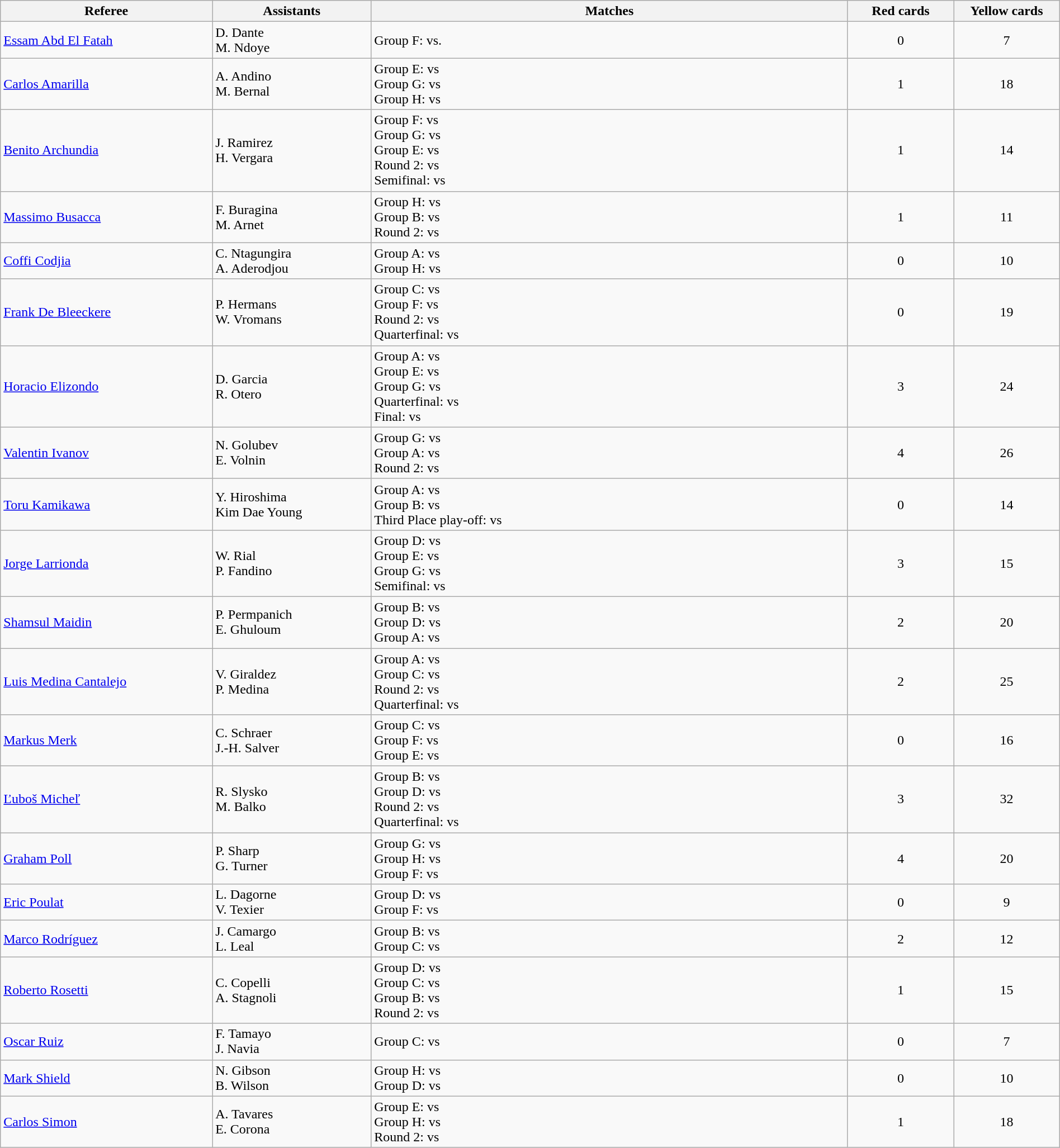<table class="wikitable" width=100%>
<tr>
<th width=20%>Referee</th>
<th width=15%>Assistants</th>
<th width=45%>Matches</th>
<th width=10%> Red cards</th>
<th width=10%> Yellow cards</th>
</tr>
<tr>
<td> <a href='#'>Essam Abd El Fatah</a></td>
<td>D. Dante <br>M. Ndoye </td>
<td>Group F:  vs. </td>
<td align="center">0</td>
<td align="center">7</td>
</tr>
<tr>
<td> <a href='#'>Carlos Amarilla</a></td>
<td>A. Andino<br>M. Bernal</td>
<td>Group E:  vs <br>Group G:  vs <br>Group H:  vs </td>
<td align="center">1</td>
<td align="center">18</td>
</tr>
<tr>
<td> <a href='#'>Benito Archundia</a></td>
<td>J. Ramirez<br>H. Vergara </td>
<td>Group F:  vs <br>Group G:  vs <br>Group E:  vs <br>Round 2:  vs <br>Semifinal:  vs </td>
<td align="center">1</td>
<td align="center">14</td>
</tr>
<tr>
<td> <a href='#'>Massimo Busacca</a></td>
<td>F. Buragina<br>M. Arnet</td>
<td>Group H:  vs <br>Group B:  vs <br>Round 2:  vs </td>
<td align="center">1</td>
<td align="center">11</td>
</tr>
<tr>
<td> <a href='#'>Coffi Codjia</a></td>
<td>C. Ntagungira  <br>A. Aderodjou</td>
<td>Group A:  vs <br>Group H:  vs </td>
<td align="center">0</td>
<td align="center">10</td>
</tr>
<tr>
<td> <a href='#'>Frank De Bleeckere</a></td>
<td>P. Hermans<br>W. Vromans</td>
<td>Group C:  vs <br>Group F:  vs <br>Round 2:  vs <br>  Quarterfinal:  vs </td>
<td align="center">0</td>
<td align="center">19</td>
</tr>
<tr>
<td> <a href='#'>Horacio Elizondo</a></td>
<td>D. Garcia<br>R. Otero</td>
<td>Group A:  vs <br>Group E:  vs <br>Group G:  vs <br>Quarterfinal:  vs <br>Final:  vs </td>
<td align="center">3</td>
<td align="center">24</td>
</tr>
<tr>
<td> <a href='#'>Valentin Ivanov</a></td>
<td>N. Golubev<br>E. Volnin</td>
<td>Group G:  vs <br>Group A:  vs <br>Round 2:  vs </td>
<td align="center">4</td>
<td align="center">26</td>
</tr>
<tr>
<td> <a href='#'>Toru Kamikawa</a></td>
<td>Y. Hiroshima<br>Kim Dae Young </td>
<td>Group A:  vs <br>Group B:  vs <br>Third Place play-off:  vs </td>
<td align="center">0</td>
<td align="center">14</td>
</tr>
<tr>
<td> <a href='#'>Jorge Larrionda</a></td>
<td>W. Rial<br>P. Fandino</td>
<td>Group D:  vs <br>Group E:  vs <br>Group G:  vs <br>Semifinal:  vs </td>
<td align="center">3</td>
<td align="center">15</td>
</tr>
<tr>
<td> <a href='#'>Shamsul Maidin</a></td>
<td>P. Permpanich  <br>E. Ghuloum </td>
<td>Group B:  vs <br>Group D:  vs <br>Group A:  vs </td>
<td align="center">2</td>
<td align="center">20</td>
</tr>
<tr>
<td> <a href='#'>Luis Medina Cantalejo</a></td>
<td>V. Giraldez <br>P. Medina</td>
<td>Group A:  vs <br>Group C:  vs <br>Round 2:  vs <br>Quarterfinal:  vs </td>
<td align="center">2</td>
<td align="center">25</td>
</tr>
<tr>
<td> <a href='#'>Markus Merk</a></td>
<td>C. Schraer<br>J.-H. Salver</td>
<td>Group C:  vs <br>Group F:  vs <br>Group E:  vs </td>
<td align="center">0</td>
<td align="center">16</td>
</tr>
<tr>
<td> <a href='#'>Ľuboš Micheľ</a></td>
<td>R. Slysko<br>M. Balko</td>
<td>Group B:  vs <br>Group D:  vs <br>Round 2:  vs <br>  Quarterfinal:  vs </td>
<td align="center">3</td>
<td align="center">32</td>
</tr>
<tr>
<td> <a href='#'>Graham Poll</a></td>
<td>P. Sharp<br>G. Turner</td>
<td>Group G:  vs <br>Group H:  vs <br>Group F:  vs </td>
<td align="center">4</td>
<td align="center">20</td>
</tr>
<tr>
<td> <a href='#'>Eric Poulat</a></td>
<td>L. Dagorne<br>V. Texier</td>
<td>Group D:  vs <br>Group F:  vs </td>
<td align="center">0</td>
<td align="center">9</td>
</tr>
<tr>
<td> <a href='#'>Marco Rodríguez</a></td>
<td>J. Camargo <br>L. Leal </td>
<td>Group B:  vs <br>Group C:  vs </td>
<td align="center">2</td>
<td align="center">12</td>
</tr>
<tr>
<td> <a href='#'>Roberto Rosetti</a></td>
<td>C. Copelli<br>A. Stagnoli</td>
<td>Group D:  vs <br>Group C:  vs <br>Group B:  vs <br>Round 2:  vs </td>
<td align="center">1</td>
<td align="center">15</td>
</tr>
<tr>
<td> <a href='#'>Oscar Ruiz</a></td>
<td>F. Tamayo  <br>J. Navia</td>
<td>Group C:  vs </td>
<td align="center">0</td>
<td align="center">7</td>
</tr>
<tr>
<td> <a href='#'>Mark Shield</a></td>
<td>N. Gibson<br>B. Wilson</td>
<td>Group H:  vs <br>Group D:  vs </td>
<td align="center">0</td>
<td align="center">10</td>
</tr>
<tr>
<td> <a href='#'>Carlos Simon</a></td>
<td>A. Tavares<br>E. Corona</td>
<td>Group E:  vs <br>Group H:  vs <br>Round 2:  vs </td>
<td align="center">1</td>
<td align="center">18</td>
</tr>
</table>
